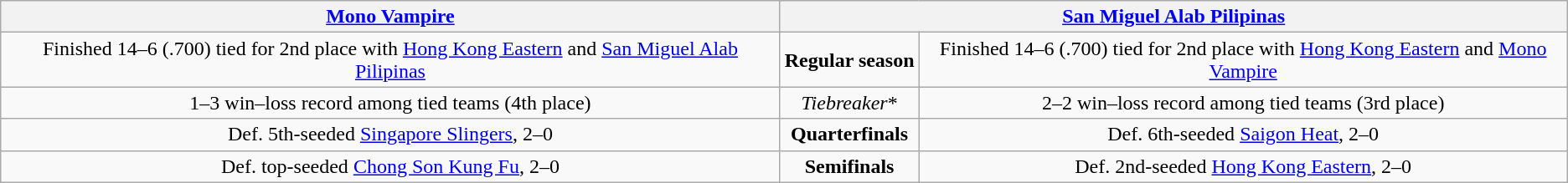<table class=wikitable style="text-align:center">
<tr>
<th colspan=2 width=45%><a href='#'>Mono Vampire</a></th>
<th colspan=2 width=45%><a href='#'>San Miguel Alab Pilipinas</a></th>
</tr>
<tr>
<td>Finished 14–6 (.700) tied for 2nd place with <a href='#'>Hong Kong Eastern</a> and <a href='#'>San Miguel Alab Pilipinas</a></td>
<td colspan=2><strong>Regular season</strong></td>
<td>Finished 14–6 (.700) tied for 2nd place with <a href='#'>Hong Kong Eastern</a> and <a href='#'>Mono Vampire</a></td>
</tr>
<tr>
<td>1–3 win–loss record among tied teams (4th place)</td>
<td colspan=2><em>Tiebreaker</em>*</td>
<td>2–2 win–loss record among tied teams (3rd place)</td>
</tr>
<tr>
<td>Def. 5th-seeded <a href='#'>Singapore Slingers</a>, 2–0</td>
<td colspan=2><strong>Quarterfinals</strong></td>
<td>Def. 6th-seeded <a href='#'>Saigon Heat</a>, 2–0</td>
</tr>
<tr>
<td>Def. top-seeded <a href='#'>Chong Son Kung Fu</a>, 2–0</td>
<td colspan=2><strong>Semifinals</strong></td>
<td>Def. 2nd-seeded <a href='#'>Hong Kong Eastern</a>, 2–0</td>
</tr>
</table>
